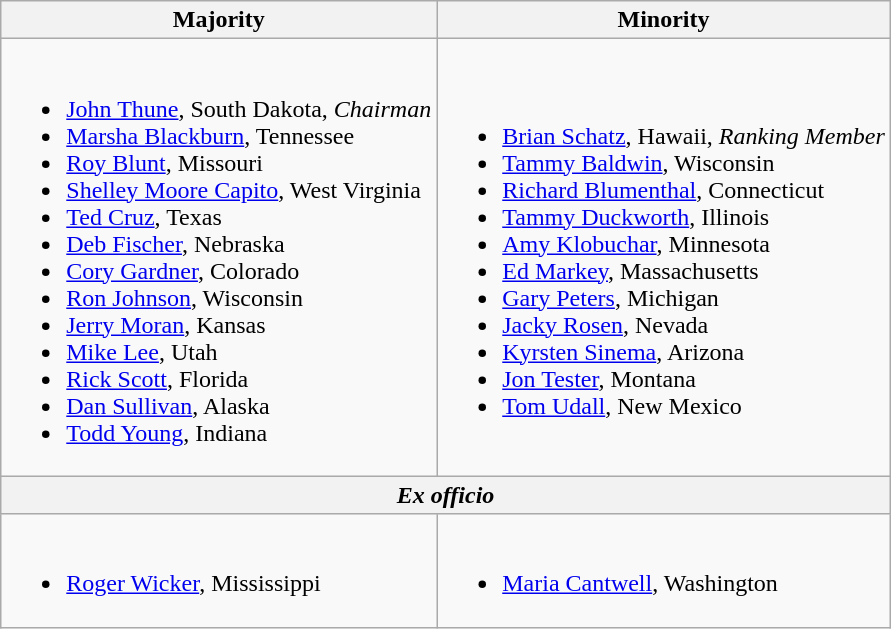<table class=wikitable>
<tr>
<th>Majority</th>
<th>Minority</th>
</tr>
<tr>
<td><br><ul><li><a href='#'>John Thune</a>, South Dakota, <em>Chairman</em></li><li><a href='#'>Marsha Blackburn</a>, Tennessee</li><li><a href='#'>Roy Blunt</a>, Missouri</li><li><a href='#'>Shelley Moore Capito</a>, West Virginia</li><li><a href='#'>Ted Cruz</a>, Texas</li><li><a href='#'>Deb Fischer</a>, Nebraska</li><li><a href='#'>Cory Gardner</a>, Colorado</li><li><a href='#'>Ron Johnson</a>, Wisconsin</li><li><a href='#'>Jerry Moran</a>, Kansas</li><li><a href='#'>Mike Lee</a>, Utah</li><li><a href='#'>Rick Scott</a>, Florida</li><li><a href='#'>Dan Sullivan</a>, Alaska</li><li><a href='#'>Todd Young</a>, Indiana</li></ul></td>
<td><br><ul><li><a href='#'>Brian Schatz</a>, Hawaii, <em>Ranking Member</em></li><li><a href='#'>Tammy Baldwin</a>, Wisconsin</li><li><a href='#'>Richard Blumenthal</a>, Connecticut</li><li><a href='#'>Tammy Duckworth</a>, Illinois</li><li><a href='#'>Amy Klobuchar</a>, Minnesota</li><li><a href='#'>Ed Markey</a>, Massachusetts</li><li><a href='#'>Gary Peters</a>, Michigan</li><li><a href='#'>Jacky Rosen</a>, Nevada</li><li><a href='#'>Kyrsten Sinema</a>, Arizona</li><li><a href='#'>Jon Tester</a>, Montana</li><li><a href='#'>Tom Udall</a>, New Mexico</li></ul></td>
</tr>
<tr>
<th colspan=2><em>Ex officio</em></th>
</tr>
<tr>
<td><br><ul><li><a href='#'>Roger Wicker</a>, Mississippi</li></ul></td>
<td><br><ul><li><a href='#'>Maria Cantwell</a>, Washington</li></ul></td>
</tr>
</table>
